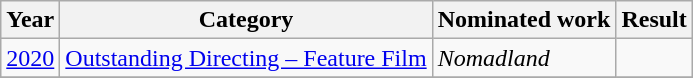<table class="wikitable">
<tr>
<th>Year</th>
<th>Category</th>
<th>Nominated work</th>
<th>Result</th>
</tr>
<tr>
<td><a href='#'>2020</a></td>
<td><a href='#'>Outstanding Directing – Feature Film</a></td>
<td><em>Nomadland</em></td>
<td></td>
</tr>
<tr>
</tr>
</table>
